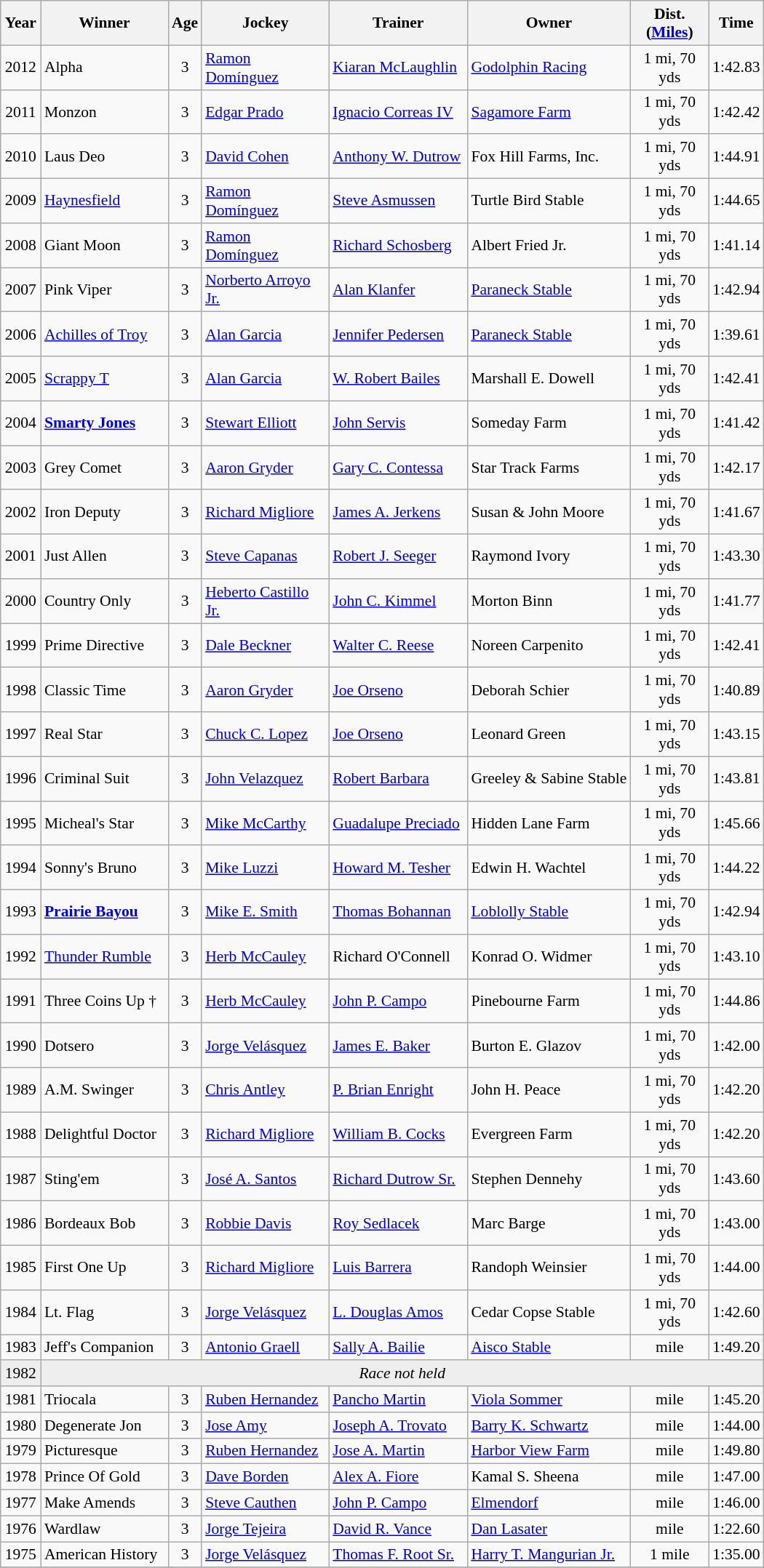<table class="wikitable sortable" style="font-size:90%">
<tr>
<th style="width:30px">Year<br></th>
<th style="width:110px">Winner<br></th>
<th style="width:20px">Age<br></th>
<th style="width:110px">Jockey<br></th>
<th style="width:120px">Trainer<br></th>
<th>Owner<br></th>
<th style="width:65px">Dist.<br> <span>(<a href='#'>Miles</a>)</span></th>
<th style="width:25px">Time<br></th>
</tr>
<tr>
<td align=center>2012</td>
<td>Alpha</td>
<td align=center>3</td>
<td><a href='#'>Ramon Domínguez</a></td>
<td><a href='#'>Kiaran McLaughlin</a></td>
<td><a href='#'>Godolphin Racing</a></td>
<td align=center>1 mi, 70 yds</td>
<td align=center>1:42.83</td>
</tr>
<tr>
<td align=center>2011</td>
<td>Monzon</td>
<td align=center>3</td>
<td><a href='#'>Edgar Prado</a></td>
<td><a href='#'>Ignacio Correas IV</a></td>
<td><a href='#'>Sagamore Farm</a></td>
<td align=center>1 mi, 70 yds</td>
<td align=center>1:42.42</td>
</tr>
<tr>
<td align=center>2010</td>
<td>Laus Deo</td>
<td align=center>3</td>
<td><a href='#'>David Cohen</a></td>
<td><a href='#'>Anthony W. Dutrow</a></td>
<td>Fox Hill Farms, Inc.</td>
<td align=center>1 mi, 70 yds</td>
<td align=center>1:44.91</td>
</tr>
<tr>
<td align=center>2009</td>
<td><a href='#'>Haynesfield</a></td>
<td align=center>3</td>
<td><a href='#'>Ramon Domínguez</a></td>
<td><a href='#'>Steve Asmussen</a></td>
<td>Turtle Bird Stable</td>
<td align=center>1 mi, 70 yds</td>
<td align=center>1:44.65</td>
</tr>
<tr>
<td align=center>2008</td>
<td>Giant Moon</td>
<td align=center>3</td>
<td><a href='#'>Ramon Domínguez</a></td>
<td><a href='#'>Richard Schosberg</a></td>
<td>Albert Fried Jr.</td>
<td align=center>1 mi, 70 yds</td>
<td align=center>1:41.14</td>
</tr>
<tr>
<td align=center>2007</td>
<td>Pink Viper</td>
<td align=center>3</td>
<td><a href='#'>Norberto Arroyo Jr.</a></td>
<td><a href='#'>Alan Klanfer</a></td>
<td><a href='#'>Paraneck Stable</a></td>
<td align=center>1 mi, 70 yds</td>
<td align=center>1:42.94</td>
</tr>
<tr>
<td align=center>2006</td>
<td><a href='#'>Achilles of Troy</a></td>
<td align=center>3</td>
<td><a href='#'>Alan Garcia</a></td>
<td><a href='#'>Jennifer Pedersen</a></td>
<td><a href='#'>Paraneck Stable</a></td>
<td align=center>1 mi, 70 yds</td>
<td align=center>1:39.61</td>
</tr>
<tr>
<td align=center>2005</td>
<td><a href='#'>Scrappy T</a></td>
<td align=center>3</td>
<td><a href='#'>Alan Garcia</a></td>
<td><a href='#'>W. Robert Bailes</a></td>
<td>Marshall E. Dowell</td>
<td align=center>1 mi, 70 yds</td>
<td align=center>1:42.41</td>
</tr>
<tr>
<td align=center>2004</td>
<td><strong><a href='#'>Smarty Jones</a></strong></td>
<td align=center>3</td>
<td><a href='#'>Stewart Elliott</a></td>
<td><a href='#'>John Servis</a></td>
<td>Someday Farm</td>
<td align=center>1 mi, 70 yds</td>
<td align=center>1:41.42</td>
</tr>
<tr>
<td align=center>2003</td>
<td>Grey Comet</td>
<td align=center>3</td>
<td><a href='#'>Aaron Gryder</a></td>
<td><a href='#'>Gary C. Contessa</a></td>
<td>Star Track Farms</td>
<td align=center>1 mi, 70 yds</td>
<td align=center>1:42.17</td>
</tr>
<tr>
<td align=center>2002</td>
<td>Iron Deputy</td>
<td align=center>3</td>
<td><a href='#'>Richard Migliore</a></td>
<td><a href='#'>James A. Jerkens</a></td>
<td>Susan & John Moore</td>
<td align=center>1 mi, 70 yds</td>
<td align=center>1:41.67</td>
</tr>
<tr>
<td align=center>2001</td>
<td>Just Allen</td>
<td align=center>3</td>
<td><a href='#'>Steve Capanas</a></td>
<td><a href='#'>Robert J. Seeger</a></td>
<td>Raymond Ivory</td>
<td align=center>1 mi, 70 yds</td>
<td align=center>1:43.30</td>
</tr>
<tr>
<td align=center>2000</td>
<td>Country Only</td>
<td align=center>3</td>
<td><a href='#'>Heberto Castillo Jr.</a></td>
<td><a href='#'>John C. Kimmel</a></td>
<td>Morton Binn</td>
<td align=center>1 mi, 70 yds</td>
<td align=center>1:41.77</td>
</tr>
<tr>
<td align=center>1999</td>
<td>Prime Directive</td>
<td align=center>3</td>
<td><a href='#'>Dale Beckner</a></td>
<td><a href='#'>Walter C. Reese</a></td>
<td>Noreen Carpenito</td>
<td align=center>1 mi, 70 yds</td>
<td align=center>1:42.41</td>
</tr>
<tr>
<td align=center>1998</td>
<td>Classic Time</td>
<td align=center>3</td>
<td><a href='#'>Aaron Gryder</a></td>
<td><a href='#'>Joe Orseno</a></td>
<td>Deborah Schier</td>
<td align=center>1 mi, 70 yds</td>
<td align=center>1:40.89</td>
</tr>
<tr>
<td align=center>1997</td>
<td>Real Star</td>
<td align=center>3</td>
<td><a href='#'>Chuck C. Lopez</a></td>
<td><a href='#'>Joe Orseno</a></td>
<td>Leonard Green</td>
<td align=center>1 mi, 70 yds</td>
<td align=center>1:43.15</td>
</tr>
<tr>
<td align=center>1996</td>
<td>Criminal Suit</td>
<td align=center>3</td>
<td><a href='#'>John Velazquez</a></td>
<td><a href='#'>Robert Barbara</a></td>
<td>Greeley & Sabine Stable</td>
<td align=center>1 mi, 70 yds</td>
<td align=center>1:43.81</td>
</tr>
<tr>
<td align=center>1995</td>
<td>Micheal's Star</td>
<td align=center>3</td>
<td><a href='#'>Mike McCarthy</a></td>
<td><a href='#'>Guadalupe Preciado</a></td>
<td>Hidden Lane Farm</td>
<td align=center>1 mi, 70 yds</td>
<td align=center>1:45.66</td>
</tr>
<tr>
<td align=center>1994</td>
<td>Sonny's Bruno</td>
<td align=center>3</td>
<td><a href='#'>Mike Luzzi</a></td>
<td><a href='#'>Howard M. Tesher</a></td>
<td>Edwin H. Wachtel</td>
<td align=center>1 mi, 70 yds</td>
<td align=center>1:44.22</td>
</tr>
<tr>
<td align=center>1993</td>
<td><strong><a href='#'>Prairie Bayou</a></strong></td>
<td align=center>3</td>
<td><a href='#'>Mike E. Smith</a></td>
<td><a href='#'>Thomas Bohannan</a></td>
<td><a href='#'>Loblolly Stable</a></td>
<td align=center>1 mi, 70 yds</td>
<td align=center>1:42.94</td>
</tr>
<tr>
<td align=center>1992</td>
<td><a href='#'>Thunder Rumble</a></td>
<td align=center>3</td>
<td><a href='#'>Herb McCauley</a></td>
<td>Richard O'Connell</td>
<td>Konrad O. Widmer</td>
<td align=center>1 mi, 70 yds</td>
<td align=center>1:43.10</td>
</tr>
<tr>
<td align=center>1991</td>
<td>Three Coins Up †</td>
<td align=center>3</td>
<td><a href='#'>Herb McCauley</a></td>
<td><a href='#'>John P. Campo</a></td>
<td>Pinebourne Farm</td>
<td align=center>1 mi, 70 yds</td>
<td align=center>1:44.86</td>
</tr>
<tr>
<td align=center>1990</td>
<td>Dotsero</td>
<td align=center>3</td>
<td><a href='#'>Jorge Velásquez</a></td>
<td><a href='#'>James E. Baker</a></td>
<td>Burton E. Glazov</td>
<td align=center>1 mi, 70 yds</td>
<td align=center>1:42.00</td>
</tr>
<tr>
<td align=center>1989</td>
<td>A.M. Swinger</td>
<td align=center>3</td>
<td><a href='#'>Chris Antley</a></td>
<td><a href='#'>P. Brian Enright</a></td>
<td>John H. Peace</td>
<td align=center>1 mi, 70 yds</td>
<td align=center>1:42.20</td>
</tr>
<tr>
<td align=center>1988</td>
<td>Delightful Doctor</td>
<td align=center>3</td>
<td><a href='#'>Richard Migliore</a></td>
<td><a href='#'>William B. Cocks</a></td>
<td>Evergreen Farm</td>
<td align=center>1 mi, 70 yds</td>
<td align=center>1:42.20</td>
</tr>
<tr>
<td align=center>1987</td>
<td>Sting'em</td>
<td align=center>3</td>
<td><a href='#'>José A. Santos</a></td>
<td><a href='#'>Richard Dutrow Sr.</a></td>
<td>Stephen Dennehy</td>
<td align=center>1 mi, 70 yds</td>
<td align=center>1:43.60</td>
</tr>
<tr>
<td align=center>1986</td>
<td>Bordeaux Bob</td>
<td align=center>3</td>
<td><a href='#'>Robbie Davis</a></td>
<td><a href='#'>Roy Sedlacek</a></td>
<td>Marc Barge</td>
<td align=center>1 mi, 70 yds</td>
<td align=center>1:43.00</td>
</tr>
<tr>
<td align=center>1985</td>
<td>First One Up</td>
<td align=center>3</td>
<td><a href='#'>Richard Migliore</a></td>
<td><a href='#'>Luis Barrera</a></td>
<td>Randoph Weinsier</td>
<td align=center>1 mi, 70 yds</td>
<td align=center>1:44.00</td>
</tr>
<tr>
<td align=center>1984</td>
<td>Lt. Flag</td>
<td align=center>3</td>
<td><a href='#'>Jorge Velásquez</a></td>
<td><a href='#'>L. Douglas Amos</a></td>
<td>Cedar Copse Stable</td>
<td align=center>1 mi, 70 yds</td>
<td align=center>1:42.60</td>
</tr>
<tr>
<td align=center>1983</td>
<td>Jeff's Companion</td>
<td align=center>3</td>
<td><a href='#'>Antonio Graell</a></td>
<td><a href='#'>Sally A. Bailie</a></td>
<td><a href='#'>Aisco Stable</a></td>
<td align=center> mile</td>
<td align=center>1:49.20</td>
</tr>
<tr bgcolor="#eeeeee">
<td align=center>1982</td>
<td align=center  colspan=8><em>Race not held</em></td>
</tr>
<tr>
<td align=center>1981</td>
<td>Triocala</td>
<td align=center>3</td>
<td><a href='#'>Ruben Hernandez</a></td>
<td><a href='#'>Pancho Martin</a></td>
<td><a href='#'>Viola Sommer</a></td>
<td align=center> mile</td>
<td align=center>1:45.20</td>
</tr>
<tr>
<td align=center>1980</td>
<td>Degenerate Jon</td>
<td align=center>3</td>
<td><a href='#'>Jose Amy</a></td>
<td><a href='#'>Joseph A. Trovato</a></td>
<td><a href='#'>Barry K. Schwartz</a></td>
<td align=center> mile</td>
<td align=center>1:44.00</td>
</tr>
<tr>
<td align=center>1979</td>
<td>Picturesque</td>
<td align=center>3</td>
<td><a href='#'>Ruben Hernandez</a></td>
<td><a href='#'>Jose A. Martin</a></td>
<td><a href='#'>Harbor View Farm</a></td>
<td align=center> mile</td>
<td align=center>1:49.80</td>
</tr>
<tr>
<td align=center>1978</td>
<td>Prince Of Gold</td>
<td align=center>3</td>
<td><a href='#'>Dave Borden</a></td>
<td><a href='#'>Alex A. Fiore</a></td>
<td>Kamal S. Sheena</td>
<td align=center> mile</td>
<td align=center>1:47.00</td>
</tr>
<tr>
<td align=center>1977</td>
<td>Make Amends</td>
<td align=center>3</td>
<td><a href='#'>Steve Cauthen</a></td>
<td><a href='#'>John P. Campo</a></td>
<td><a href='#'>Elmendorf</a></td>
<td align=center> mile</td>
<td align=center>1:46.00</td>
</tr>
<tr>
<td align=center>1976</td>
<td>Wardlaw</td>
<td align=center>3</td>
<td><a href='#'>Jorge Tejeira</a></td>
<td><a href='#'>David R. Vance</a></td>
<td><a href='#'>Dan Lasater</a></td>
<td align=center><span></span> mile</td>
<td align=center>1:22.60</td>
</tr>
<tr>
<td align=center>1975</td>
<td>American History</td>
<td align=center>3</td>
<td><a href='#'>Jorge Velásquez</a></td>
<td><a href='#'>Thomas F. Root Sr.</a></td>
<td><a href='#'>Harry T. Mangurian Jr.</a></td>
<td align=center>1 mile</td>
<td align=center>1:35.00</td>
</tr>
<tr>
</tr>
</table>
